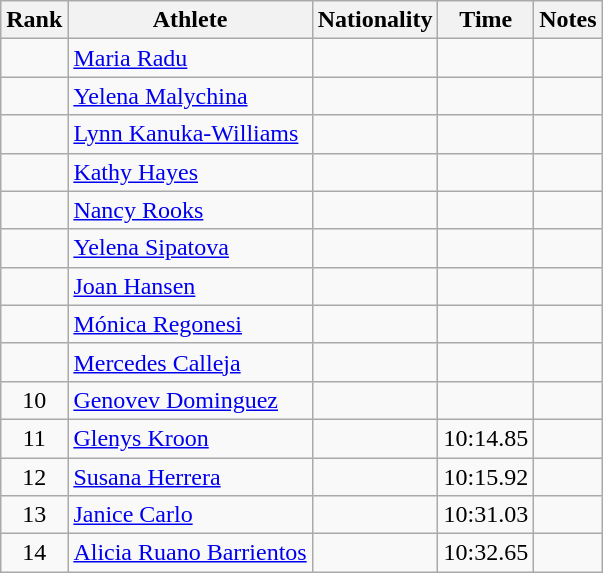<table class="wikitable sortable" style="text-align:center">
<tr>
<th>Rank</th>
<th>Athlete</th>
<th>Nationality</th>
<th>Time</th>
<th>Notes</th>
</tr>
<tr>
<td></td>
<td align=left><a href='#'>Maria Radu</a></td>
<td align=left></td>
<td></td>
<td></td>
</tr>
<tr>
<td></td>
<td align=left><a href='#'>Yelena Malychina</a></td>
<td align=left></td>
<td></td>
<td></td>
</tr>
<tr>
<td></td>
<td align=left><a href='#'>Lynn Kanuka-Williams</a></td>
<td align=left></td>
<td></td>
<td></td>
</tr>
<tr>
<td></td>
<td align=left><a href='#'>Kathy Hayes</a></td>
<td align=left></td>
<td></td>
<td></td>
</tr>
<tr>
<td></td>
<td align=left><a href='#'>Nancy Rooks</a></td>
<td align=left></td>
<td></td>
<td></td>
</tr>
<tr>
<td></td>
<td align=left><a href='#'>Yelena Sipatova</a></td>
<td align=left></td>
<td></td>
<td></td>
</tr>
<tr>
<td></td>
<td align=left><a href='#'>Joan Hansen</a></td>
<td align=left></td>
<td></td>
<td></td>
</tr>
<tr>
<td></td>
<td align=left><a href='#'>Mónica Regonesi</a></td>
<td align=left></td>
<td></td>
<td></td>
</tr>
<tr>
<td></td>
<td align=left><a href='#'>Mercedes Calleja</a></td>
<td align=left></td>
<td></td>
<td></td>
</tr>
<tr>
<td>10</td>
<td align=left><a href='#'>Genovev Dominguez</a></td>
<td align=left></td>
<td></td>
<td></td>
</tr>
<tr>
<td>11</td>
<td align=left><a href='#'>Glenys Kroon</a></td>
<td align=left></td>
<td>10:14.85</td>
<td></td>
</tr>
<tr>
<td>12</td>
<td align=left><a href='#'>Susana Herrera</a></td>
<td align=left></td>
<td>10:15.92</td>
<td></td>
</tr>
<tr>
<td>13</td>
<td align=left><a href='#'>Janice Carlo</a></td>
<td align=left></td>
<td>10:31.03</td>
<td></td>
</tr>
<tr>
<td>14</td>
<td align=left><a href='#'>Alicia Ruano Barrientos</a></td>
<td align=left></td>
<td>10:32.65</td>
<td></td>
</tr>
</table>
